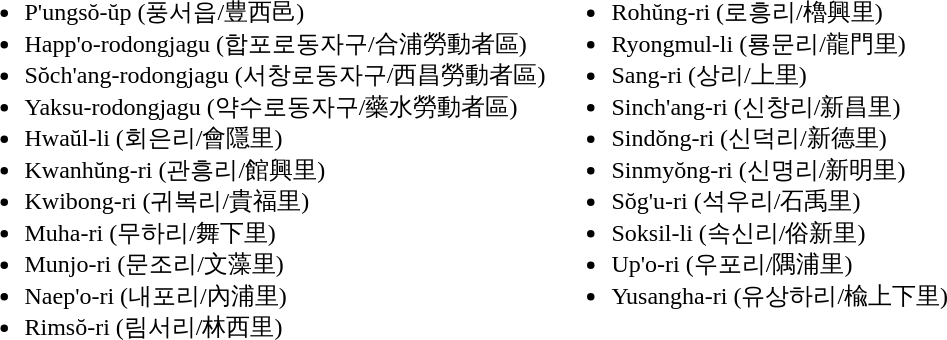<table>
<tr>
<td valign="top"><br><ul><li>P'ungsŏ-ŭp (풍서읍/豊西邑)</li><li>Happ'o-rodongjagu (합포로동자구/合浦勞動者區)</li><li>Sŏch'ang-rodongjagu (서창로동자구/西昌勞動者區)</li><li>Yaksu-rodongjagu (약수로동자구/藥水勞動者區)</li><li>Hwaŭl-li (회은리/會隱里)</li><li>Kwanhŭng-ri (관흥리/館興里)</li><li>Kwibong-ri (귀복리/貴福里)</li><li>Muha-ri (무하리/舞下里)</li><li>Munjo-ri (문조리/文藻里)</li><li>Naep'o-ri (내포리/內浦里)</li><li>Rimsŏ-ri (림서리/林西里)</li></ul></td>
<td valign="top"><br><ul><li>Rohŭng-ri (로흥리/櫓興里)</li><li>Ryongmul-li (룡문리/龍門里)</li><li>Sang-ri (상리/上里)</li><li>Sinch'ang-ri (신창리/新昌里)</li><li>Sindŏng-ri (신덕리/新德里)</li><li>Sinmyŏng-ri (신명리/新明里)</li><li>Sŏg'u-ri (석우리/石禹里)</li><li>Soksil-li (속신리/俗新里)</li><li>Up'o-ri (우포리/隅浦里)</li><li>Yusangha-ri (유상하리/楡上下里)</li></ul></td>
</tr>
</table>
